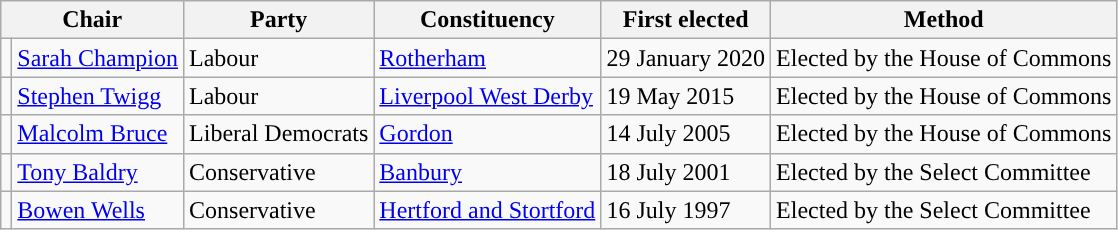<table class="wikitable">
<tr>
<th colspan="2">Chair</th>
<th>Party</th>
<th>Constituency</th>
<th>First elected</th>
<th>Method</th>
</tr>
<tr>
<td style="color:inherit;background-color: "></td>
<td><a href='#'>Sarah Champion</a></td>
<td>Labour</td>
<td><a href='#'>Rotherham</a></td>
<td>29 January 2020</td>
<td>Elected by the House of Commons</td>
</tr>
<tr>
<td style="color:inherit;background-color: "></td>
<td><a href='#'>Stephen Twigg</a></td>
<td>Labour</td>
<td><a href='#'>Liverpool West Derby</a></td>
<td>19 May 2015</td>
<td>Elected by the House of Commons</td>
</tr>
<tr>
<td style="color:inherit;background-color: "></td>
<td><a href='#'>Malcolm Bruce</a></td>
<td>Liberal Democrats</td>
<td><a href='#'>Gordon</a></td>
<td>14 July 2005</td>
<td>Elected by the House of Commons</td>
</tr>
<tr>
<td style="color:inherit;background-color: "></td>
<td><a href='#'>Tony Baldry</a></td>
<td>Conservative</td>
<td><a href='#'>Banbury</a></td>
<td>18 July 2001</td>
<td>Elected by the Select Committee</td>
</tr>
<tr>
<td style="color:inherit;background-color: "></td>
<td><a href='#'>Bowen Wells</a></td>
<td>Conservative</td>
<td><a href='#'>Hertford and Stortford</a></td>
<td>16 July 1997</td>
<td>Elected by the Select Committee</td>
</tr>
</table>
